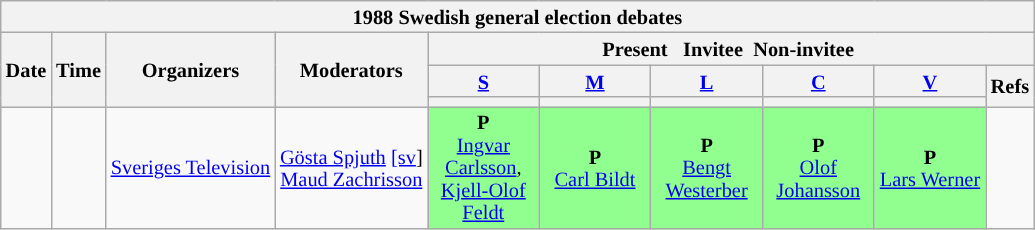<table class="wikitable" style="font-size:85%; line-height:15px; text-align:center;">
<tr>
<th colspan="10">1988 Swedish general election debates</th>
</tr>
<tr>
<th rowspan="3">Date</th>
<th rowspan="3">Time</th>
<th rowspan="3">Organizers</th>
<th rowspan="3">Moderators</th>
<th colspan="6"> Present    Invitee  Non-invitee </th>
</tr>
<tr>
<th scope="col" style="width:5em;"><a href='#'>S</a></th>
<th scope="col" style="width:5em;"><a href='#'>M</a></th>
<th scope="col" style="width:5em;"><a href='#'>L</a></th>
<th scope="col" style="width:5em;"><a href='#'>C</a></th>
<th scope="col" style="width:5em;"><a href='#'>V</a></th>
<th rowspan="2">Refs</th>
</tr>
<tr>
<th style="background:"></th>
<th style="background:"></th>
<th style="background:"></th>
<th style="background:"></th>
<th style="background:"></th>
</tr>
<tr>
<td></td>
<td></td>
<td><a href='#'>Sveriges Television</a></td>
<td><a href='#'>Gösta Spjuth</a> <a href='#'>[sv</a>]<br><a href='#'>Maud Zachrisson</a></td>
<td style="background:#90FF90"><strong>P</strong><br><a href='#'>Ingvar Carlsson</a>, <a href='#'>Kjell-Olof Feldt</a></td>
<td style="background:#90FF90"><strong>P</strong><br><a href='#'>Carl Bildt</a></td>
<td style="background:#90FF90"><strong>P</strong><br><a href='#'>Bengt Westerber</a></td>
<td style="background:#90FF90"><strong>P</strong><br><a href='#'>Olof Johansson</a></td>
<td style="background:#90FF90"><strong>P</strong><br><a href='#'>Lars Werner</a></td>
<td></td>
</tr>
</table>
